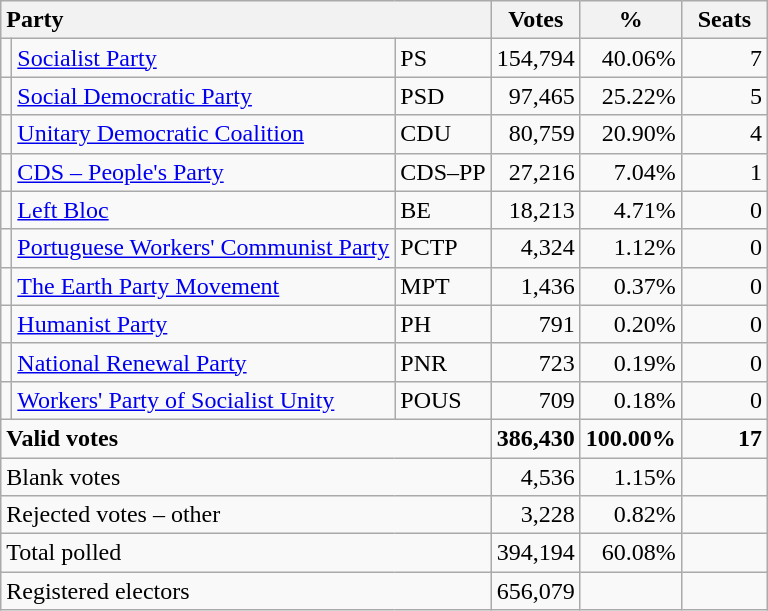<table class="wikitable" border="1" style="text-align:right;">
<tr>
<th style="text-align:left;" colspan=3>Party</th>
<th align=center width="50">Votes</th>
<th align=center width="50">%</th>
<th align=center width="50">Seats</th>
</tr>
<tr>
<td></td>
<td align=left><a href='#'>Socialist Party</a></td>
<td align=left>PS</td>
<td>154,794</td>
<td>40.06%</td>
<td>7</td>
</tr>
<tr>
<td></td>
<td align=left><a href='#'>Social Democratic Party</a></td>
<td align=left>PSD</td>
<td>97,465</td>
<td>25.22%</td>
<td>5</td>
</tr>
<tr>
<td></td>
<td align=left style="white-space: nowrap;"><a href='#'>Unitary Democratic Coalition</a></td>
<td align=left>CDU</td>
<td>80,759</td>
<td>20.90%</td>
<td>4</td>
</tr>
<tr>
<td></td>
<td align=left><a href='#'>CDS – People's Party</a></td>
<td align=left style="white-space: nowrap;">CDS–PP</td>
<td>27,216</td>
<td>7.04%</td>
<td>1</td>
</tr>
<tr>
<td></td>
<td align=left><a href='#'>Left Bloc</a></td>
<td align=left>BE</td>
<td>18,213</td>
<td>4.71%</td>
<td>0</td>
</tr>
<tr>
<td></td>
<td align=left><a href='#'>Portuguese Workers' Communist Party</a></td>
<td align=left>PCTP</td>
<td>4,324</td>
<td>1.12%</td>
<td>0</td>
</tr>
<tr>
<td></td>
<td align=left><a href='#'>The Earth Party Movement</a></td>
<td align=left>MPT</td>
<td>1,436</td>
<td>0.37%</td>
<td>0</td>
</tr>
<tr>
<td></td>
<td align=left><a href='#'>Humanist Party</a></td>
<td align=left>PH</td>
<td>791</td>
<td>0.20%</td>
<td>0</td>
</tr>
<tr>
<td></td>
<td align=left><a href='#'>National Renewal Party</a></td>
<td align=left>PNR</td>
<td>723</td>
<td>0.19%</td>
<td>0</td>
</tr>
<tr>
<td></td>
<td align=left><a href='#'>Workers' Party of Socialist Unity</a></td>
<td align=left>POUS</td>
<td>709</td>
<td>0.18%</td>
<td>0</td>
</tr>
<tr style="font-weight:bold">
<td align=left colspan=3>Valid votes</td>
<td>386,430</td>
<td>100.00%</td>
<td>17</td>
</tr>
<tr>
<td align=left colspan=3>Blank votes</td>
<td>4,536</td>
<td>1.15%</td>
<td></td>
</tr>
<tr>
<td align=left colspan=3>Rejected votes – other</td>
<td>3,228</td>
<td>0.82%</td>
<td></td>
</tr>
<tr>
<td align=left colspan=3>Total polled</td>
<td>394,194</td>
<td>60.08%</td>
<td></td>
</tr>
<tr>
<td align=left colspan=3>Registered electors</td>
<td>656,079</td>
<td></td>
<td></td>
</tr>
</table>
